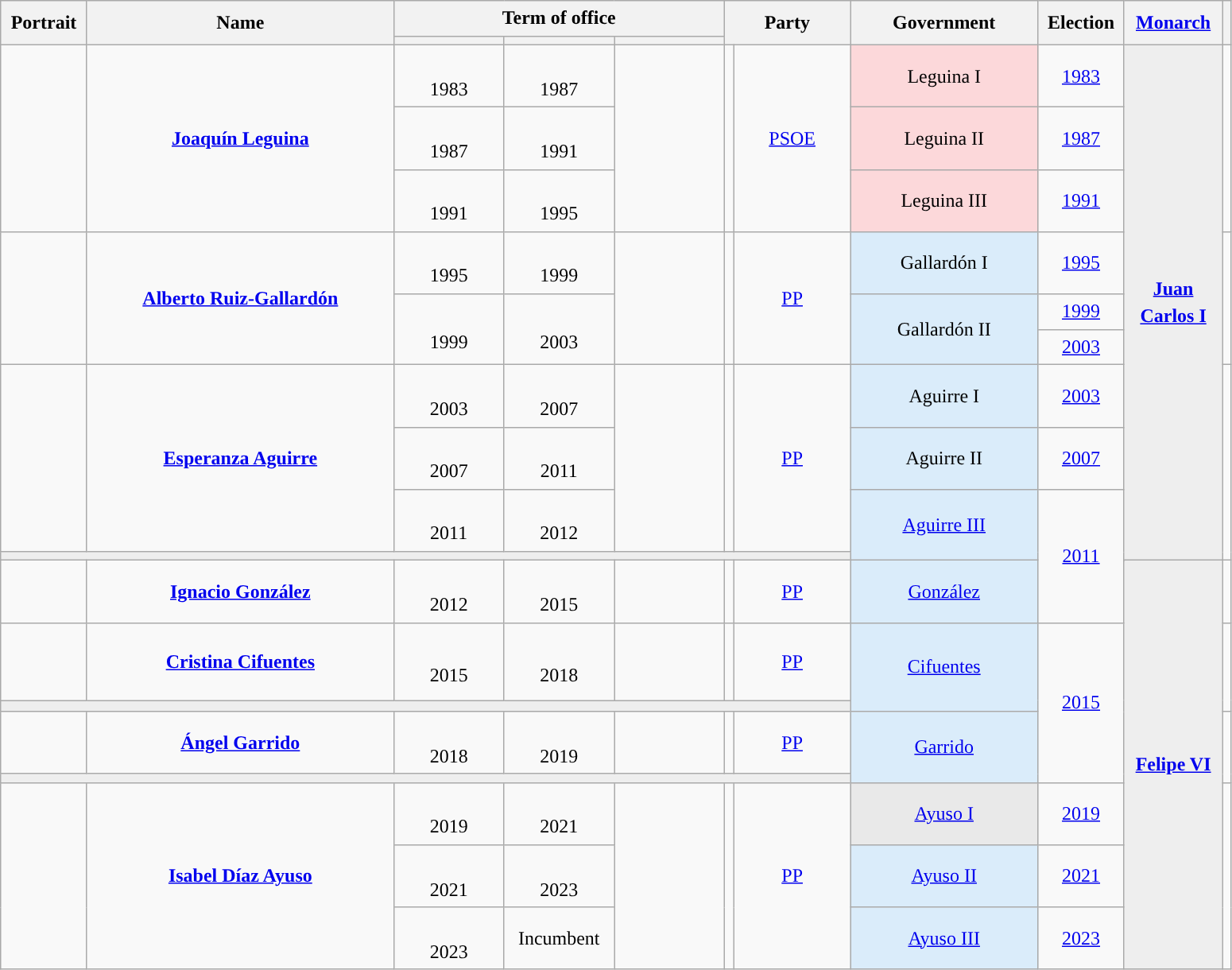<table class="wikitable" style="line-height:1.4em; text-align:center; border:1px #aaf solid;">
<tr>
<th rowspan="2" width="65">Portrait</th>
<th rowspan="2" width="250">Name<br></th>
<th colspan="3">Term of office</th>
<th rowspan="2" colspan="2" width="90">Party</th>
<th rowspan="2" width="150">Government<br></th>
<th rowspan="2" width="65">Election</th>
<th rowspan="2" width="75"><a href='#'>Monarch</a><br></th>
<th rowspan="2"></th>
</tr>
<tr>
<th width="85"></th>
<th width="85"></th>
<th width="85"></th>
</tr>
<tr>
<td rowspan="3" width="65"></td>
<td rowspan="3"><strong><a href='#'>Joaquín Leguina</a></strong><br></td>
<td class="nowrap"><br>1983</td>
<td class="nowrap"><br>1987</td>
<td rowspan="3" style="font-size:95%;"></td>
<td rowspan="3" width="1" style="color:inherit;background:"></td>
<td rowspan="3" width="90"><a href='#'>PSOE</a></td>
<td style="background:#FCD8DA;">Leguina I<br></td>
<td><a href='#'>1983</a></td>
<td scope="row" style="text-align:center;" rowspan="11" bgcolor="#EEEEEE"><br><strong><a href='#'>Juan Carlos I</a></strong><br><br></td>
<td rowspan="3"><br><br><br></td>
</tr>
<tr>
<td class="nowrap"><br>1987</td>
<td class="nowrap"><br>1991</td>
<td style="background:#FCD8DA;">Leguina II<br></td>
<td><a href='#'>1987</a></td>
</tr>
<tr>
<td class="nowrap"><br>1991</td>
<td class="nowrap"><br>1995</td>
<td style="background:#FCD8DA;">Leguina III<br></td>
<td><a href='#'>1991</a></td>
</tr>
<tr>
<td rowspan="3"></td>
<td rowspan="3"><strong><a href='#'>Alberto Ruiz-Gallardón</a></strong><br></td>
<td class="nowrap"><br>1995</td>
<td class="nowrap"><br>1999</td>
<td rowspan="3" style="font-size:95%;"></td>
<td rowspan="3" style="color:inherit;background:"></td>
<td rowspan="3"><a href='#'>PP</a></td>
<td style="background:#DAECFA;">Gallardón I<br></td>
<td><a href='#'>1995</a></td>
<td rowspan="3"><br><br></td>
</tr>
<tr>
<td rowspan="2" class="nowrap"><br>1999</td>
<td rowspan="2" class="nowrap"><br>2003</td>
<td rowspan="2" style="background:#DAECFA;">Gallardón II<br></td>
<td><a href='#'>1999</a></td>
</tr>
<tr>
<td><a href='#'> 2003</a></td>
</tr>
<tr>
<td rowspan="3"></td>
<td rowspan="3"><strong><a href='#'>Esperanza Aguirre</a></strong><br></td>
<td class="nowrap"><br>2003</td>
<td class="nowrap"><br>2007</td>
<td rowspan="3" style="font-size:95%;"></td>
<td rowspan="3" style="color:inherit;background:"></td>
<td rowspan="3"><a href='#'>PP</a></td>
<td style="background:#DAECFA;">Aguirre I<br></td>
<td><a href='#'> 2003</a></td>
<td rowspan="4"><br><br><br><br></td>
</tr>
<tr>
<td class="nowrap"><br>2007</td>
<td class="nowrap"><br>2011</td>
<td style="background:#DAECFA;">Aguirre II<br></td>
<td><a href='#'>2007</a></td>
</tr>
<tr>
<td class="nowrap"><br>2011</td>
<td class="nowrap"><br>2012<br></td>
<td rowspan="2" style="background:#DAECFA;"><a href='#'>Aguirre III</a><br></td>
<td rowspan="4"><a href='#'>2011</a></td>
</tr>
<tr>
<td colspan="7" style="background:#EEEEEE;"></td>
</tr>
<tr>
<td rowspan="2"></td>
<td rowspan="2"><strong><a href='#'>Ignacio González</a></strong><br></td>
<td rowspan="2" class="nowrap"><br>2012</td>
<td rowspan="2" class="nowrap"><br>2015</td>
<td rowspan="2" style="font-size:95%;"></td>
<td rowspan="2" style="color:inherit;background:"></td>
<td rowspan="2"><a href='#'>PP</a></td>
<td rowspan="2" style="background:#DAECFA;"><a href='#'>González</a><br></td>
<td rowspan="2"><br><br></td>
</tr>
<tr>
<td scope="row" style="text-align:center;" rowspan="8" bgcolor="#EEEEEE"><br><strong><a href='#'>Felipe VI</a></strong><br><br></td>
</tr>
<tr>
<td></td>
<td><strong><a href='#'>Cristina Cifuentes</a></strong><br></td>
<td class="nowrap"><br>2015</td>
<td class="nowrap"><br>2018<br></td>
<td style="font-size:95%;"></td>
<td style="color:inherit;background:"></td>
<td><a href='#'>PP</a></td>
<td rowspan="2" style="background:#DAECFA;"><a href='#'>Cifuentes</a><br></td>
<td rowspan="4"><a href='#'>2015</a></td>
<td rowspan="2"><br><br><br></td>
</tr>
<tr>
<td colspan="7" style="background:#EEEEEE;"></td>
</tr>
<tr>
<td></td>
<td><strong><a href='#'>Ángel Garrido</a></strong><br></td>
<td class="nowrap"><br>2018</td>
<td class="nowrap"><br>2019<br></td>
<td style="font-size:95%;"></td>
<td style="color:inherit;background:"></td>
<td><a href='#'>PP</a></td>
<td rowspan="2" style="background:#DAECFA;"><a href='#'>Garrido</a><br></td>
<td rowspan="2"><br><br></td>
</tr>
<tr>
<td colspan="7" style="background:#EEEEEE;"></td>
</tr>
<tr>
<td rowspan="3"></td>
<td rowspan="3"><strong><a href='#'>Isabel Díaz Ayuso</a></strong><br></td>
<td class="nowrap"><br>2019</td>
<td class="nowrap"><br>2021</td>
<td rowspan="3" style="font-size:95%;"></td>
<td rowspan="3" style="color:inherit;background:"></td>
<td rowspan="3"><a href='#'>PP</a></td>
<td style="background:#E9E9E9;"><a href='#'>Ayuso I</a><br></td>
<td><a href='#'>2019</a></td>
<td rowspan="3"><br><br></td>
</tr>
<tr>
<td class="nowrap"><br>2021</td>
<td class="nowrap"><br>2023</td>
<td style="background:#DAECFA;"><a href='#'>Ayuso II</a><br></td>
<td><a href='#'>2021</a></td>
</tr>
<tr>
<td class="nowrap"><br>2023</td>
<td class="nowrap">Incumbent</td>
<td style="background:#DAECFA;"><a href='#'>Ayuso III</a><br></td>
<td><a href='#'>2023</a></td>
</tr>
</table>
